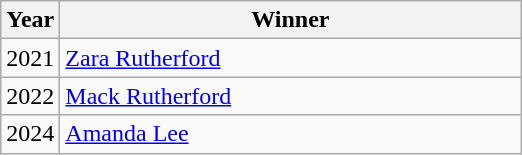<table class="wikitable">
<tr>
<th style="width:20px;">Year</th>
<th style="width:300px;">Winner</th>
</tr>
<tr>
<td>2021</td>
<td><a href='#'>Zara Rutherford</a></td>
</tr>
<tr>
<td>2022</td>
<td><a href='#'>Mack Rutherford</a></td>
</tr>
<tr>
<td>2024</td>
<td><a href='#'>Amanda Lee</a></td>
</tr>
</table>
